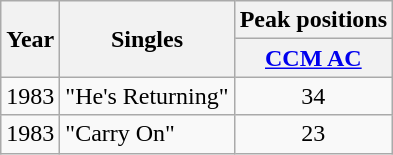<table class="wikitable">
<tr>
<th rowspan="2">Year</th>
<th rowspan="2">Singles</th>
<th colspan="1">Peak positions</th>
</tr>
<tr>
<th><a href='#'>CCM AC</a></th>
</tr>
<tr>
<td>1983</td>
<td>"He's Returning"</td>
<td align="center">34</td>
</tr>
<tr>
<td>1983</td>
<td>"Carry On"</td>
<td align="center">23</td>
</tr>
</table>
